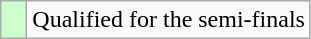<table class="wikitable">
<tr>
<td width=10px bgcolor="#ccffcc"></td>
<td>Qualified for the semi-finals</td>
</tr>
</table>
